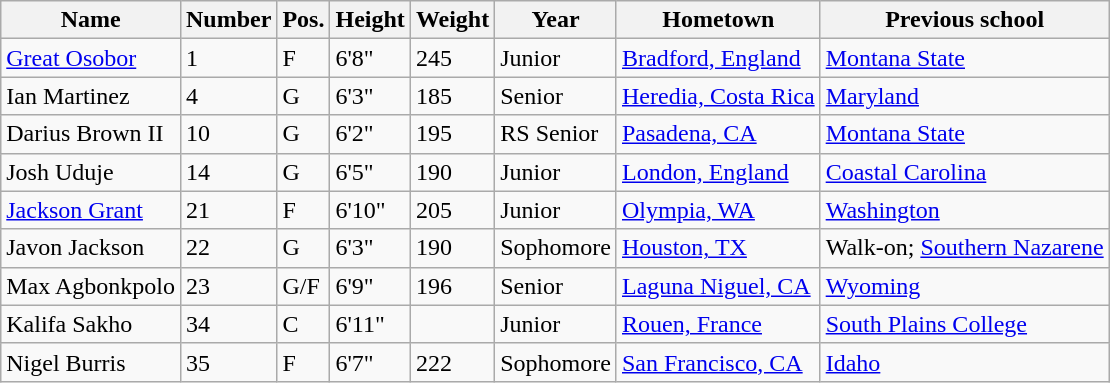<table class="wikitable sortable" border="1">
<tr>
<th>Name</th>
<th>Number</th>
<th>Pos.</th>
<th>Height</th>
<th>Weight</th>
<th>Year</th>
<th>Hometown</th>
<th class="unsortable">Previous school</th>
</tr>
<tr>
<td><a href='#'>Great Osobor</a></td>
<td>1</td>
<td>F</td>
<td>6'8"</td>
<td>245</td>
<td>Junior</td>
<td><a href='#'>Bradford, England</a></td>
<td><a href='#'>Montana State</a></td>
</tr>
<tr>
<td>Ian Martinez</td>
<td>4</td>
<td>G</td>
<td>6'3"</td>
<td>185</td>
<td>Senior</td>
<td><a href='#'>Heredia, Costa Rica</a></td>
<td><a href='#'>Maryland</a></td>
</tr>
<tr>
<td>Darius Brown II</td>
<td>10</td>
<td>G</td>
<td>6'2"</td>
<td>195</td>
<td>RS Senior</td>
<td><a href='#'>Pasadena, CA</a></td>
<td><a href='#'>Montana State</a></td>
</tr>
<tr>
<td>Josh Uduje</td>
<td>14</td>
<td>G</td>
<td>6'5"</td>
<td>190</td>
<td>Junior</td>
<td><a href='#'>London, England</a></td>
<td><a href='#'>Coastal Carolina</a></td>
</tr>
<tr>
<td><a href='#'>Jackson Grant</a></td>
<td>21</td>
<td>F</td>
<td>6'10"</td>
<td>205</td>
<td>Junior</td>
<td><a href='#'>Olympia, WA</a></td>
<td><a href='#'>Washington</a></td>
</tr>
<tr>
<td>Javon Jackson</td>
<td>22</td>
<td>G</td>
<td>6'3"</td>
<td>190</td>
<td>Sophomore</td>
<td><a href='#'>Houston, TX</a></td>
<td>Walk-on; <a href='#'>Southern Nazarene</a></td>
</tr>
<tr>
<td>Max Agbonkpolo</td>
<td>23</td>
<td>G/F</td>
<td>6'9"</td>
<td>196</td>
<td>Senior</td>
<td><a href='#'>Laguna Niguel, CA</a></td>
<td><a href='#'>Wyoming</a></td>
</tr>
<tr>
<td>Kalifa Sakho</td>
<td>34</td>
<td>C</td>
<td>6'11"</td>
<td></td>
<td>Junior</td>
<td><a href='#'>Rouen, France</a></td>
<td><a href='#'>South Plains College</a></td>
</tr>
<tr>
<td>Nigel Burris</td>
<td>35</td>
<td>F</td>
<td>6'7"</td>
<td>222</td>
<td>Sophomore</td>
<td><a href='#'>San Francisco, CA</a></td>
<td><a href='#'>Idaho</a></td>
</tr>
</table>
